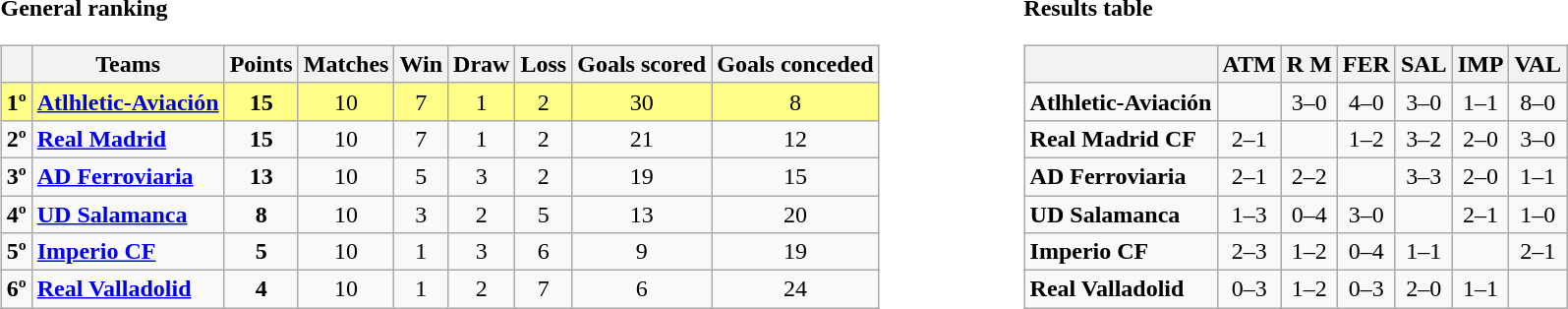<table width="100%">
<tr>
<td valign="top" width="55%"><br><strong>General ranking</strong><table class="wikitable">
<tr>
<th></th>
<th>Teams</th>
<th>Points</th>
<th>Matches</th>
<th>Win</th>
<th>Draw</th>
<th>Loss</th>
<th>Goals scored</th>
<th>Goals conceded</th>
</tr>
<tr bgcolor="#FFFF88">
<td><strong>1º</strong></td>
<td><strong><a href='#'>Atlhletic-Aviación</a></strong></td>
<td align="center"><strong>15</strong></td>
<td align="center">10</td>
<td align="center">7</td>
<td align="center">1</td>
<td align="center">2</td>
<td align="center">30</td>
<td align="center">8</td>
</tr>
<tr>
<td><strong>2º</strong></td>
<td><strong><a href='#'>Real Madrid</a></strong></td>
<td align="center"><strong>15</strong></td>
<td align="center">10</td>
<td align="center">7</td>
<td align="center">1</td>
<td align="center">2</td>
<td align="center">21</td>
<td align="center">12</td>
</tr>
<tr>
<td><strong>3º</strong></td>
<td><strong><a href='#'>AD Ferroviaria</a></strong></td>
<td align="center"><strong>13</strong></td>
<td align="center">10</td>
<td align="center">5</td>
<td align="center">3</td>
<td align="center">2</td>
<td align="center">19</td>
<td align="center">15</td>
</tr>
<tr>
<td><strong>4º</strong></td>
<td><strong><a href='#'>UD Salamanca</a></strong></td>
<td align="center"><strong>8</strong></td>
<td align="center">10</td>
<td align="center">3</td>
<td align="center">2</td>
<td align="center">5</td>
<td align="center">13</td>
<td align="center">20</td>
</tr>
<tr>
<td><strong>5º</strong></td>
<td><strong><a href='#'>Imperio CF</a></strong></td>
<td align="center"><strong>5</strong></td>
<td align="center">10</td>
<td align="center">1</td>
<td align="center">3</td>
<td align="center">6</td>
<td align="center">9</td>
<td align="center">19</td>
</tr>
<tr>
<td><strong>6º</strong></td>
<td><strong><a href='#'>Real Valladolid</a></strong></td>
<td align="center"><strong>4</strong></td>
<td align="center">10</td>
<td align="center">1</td>
<td align="center">2</td>
<td align="center">7</td>
<td align="center">6</td>
<td align="center">24</td>
</tr>
</table>
</td>
<td valign="top" width="45%"><br><strong>Results table</strong><table class="wikitable">
<tr>
<th></th>
<th>ATM</th>
<th>R M</th>
<th>FER</th>
<th>SAL</th>
<th>IMP</th>
<th>VAL</th>
</tr>
<tr>
<td><strong>Atlhletic-Aviación</strong></td>
<td></td>
<td align="center">3–0</td>
<td align="center">4–0</td>
<td align="center">3–0</td>
<td align="center">1–1</td>
<td align="center">8–0</td>
</tr>
<tr>
<td><strong>Real Madrid CF</strong></td>
<td align="center">2–1</td>
<td></td>
<td align="center">1–2</td>
<td align="center">3–2</td>
<td align="center">2–0</td>
<td align="center">3–0</td>
</tr>
<tr>
<td><strong>AD Ferroviaria</strong></td>
<td align="center">2–1</td>
<td align="center">2–2</td>
<td></td>
<td align="center">3–3</td>
<td align="center">2–0</td>
<td align="center">1–1</td>
</tr>
<tr>
<td><strong>UD Salamanca</strong></td>
<td align="center">1–3</td>
<td align="center">0–4</td>
<td align="center">3–0</td>
<td></td>
<td align="center">2–1</td>
<td align="center">1–0</td>
</tr>
<tr>
<td><strong>Imperio CF</strong></td>
<td align="center">2–3</td>
<td align="center">1–2</td>
<td align="center">0–4</td>
<td align="center">1–1</td>
<td></td>
<td align="center">2–1</td>
</tr>
<tr>
<td><strong>Real Valladolid</strong></td>
<td align="center">0–3</td>
<td align="center">1–2</td>
<td align="center">0–3</td>
<td align="center">2–0</td>
<td align="center">1–1</td>
<td></td>
</tr>
</table>
</td>
</tr>
</table>
